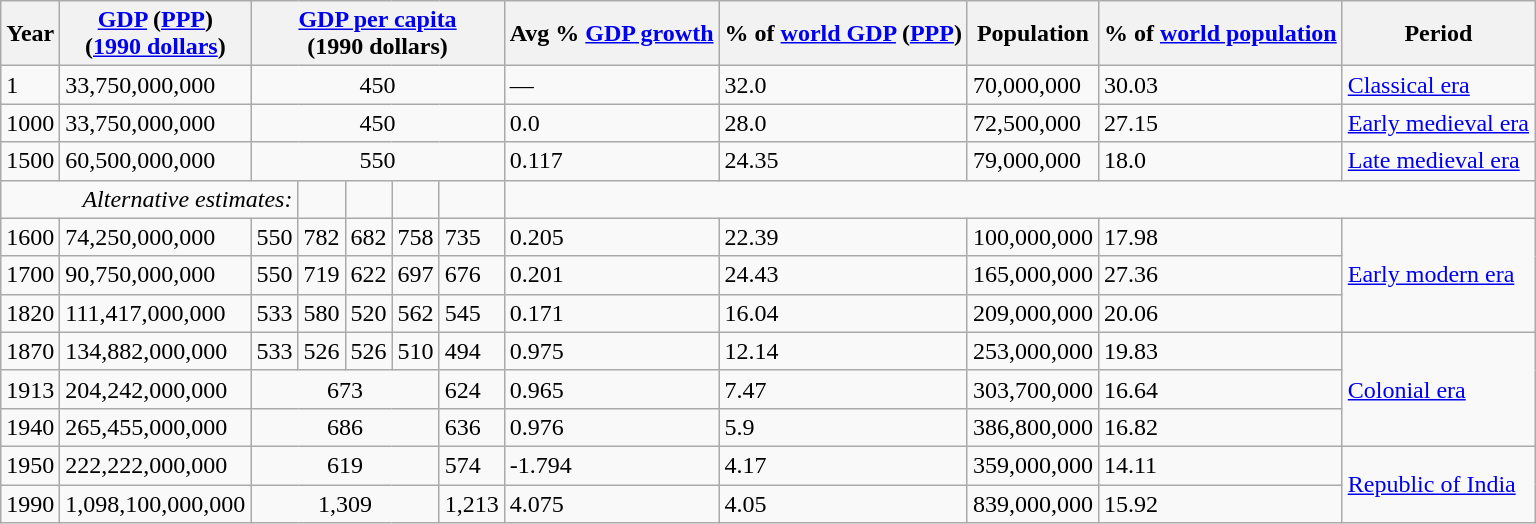<table class="wikitable">
<tr>
<th>Year</th>
<th><a href='#'>GDP</a> (<a href='#'>PPP</a>)<br> (<a href='#'>1990 dollars</a>)</th>
<th colspan="5"><a href='#'>GDP per capita</a><br> (1990 dollars)</th>
<th>Avg % <a href='#'>GDP growth</a></th>
<th>% of <a href='#'>world GDP</a> (<a href='#'>PPP</a>)</th>
<th>Population</th>
<th>% of <a href='#'>world population</a></th>
<th>Period</th>
</tr>
<tr>
<td>1</td>
<td>33,750,000,000</td>
<td colspan="5" align="center">450</td>
<td>—</td>
<td>32.0</td>
<td>70,000,000</td>
<td>30.03</td>
<td><a href='#'>Classical era</a></td>
</tr>
<tr>
<td>1000</td>
<td>33,750,000,000</td>
<td colspan="5" align="center">450</td>
<td>0.0</td>
<td>28.0</td>
<td>72,500,000</td>
<td>27.15</td>
<td><a href='#'>Early medieval era</a></td>
</tr>
<tr>
<td>1500</td>
<td>60,500,000,000</td>
<td colspan="5" align="center">550</td>
<td>0.117</td>
<td>24.35</td>
<td>79,000,000</td>
<td>18.0</td>
<td><a href='#'>Late medieval era</a></td>
</tr>
<tr>
<td colspan="3" align=right><em>Alternative estimates:</em></td>
<td></td>
<td></td>
<td></td>
<td></td>
<td colspan="5"></td>
</tr>
<tr>
<td>1600</td>
<td>74,250,000,000</td>
<td>550</td>
<td>782</td>
<td>682</td>
<td>758</td>
<td>735</td>
<td>0.205</td>
<td>22.39</td>
<td>100,000,000</td>
<td>17.98</td>
<td rowspan="3"><a href='#'>Early modern era</a></td>
</tr>
<tr>
<td>1700</td>
<td>90,750,000,000</td>
<td>550</td>
<td>719</td>
<td>622</td>
<td>697</td>
<td>676</td>
<td>0.201</td>
<td>24.43</td>
<td>165,000,000</td>
<td>27.36</td>
</tr>
<tr>
<td>1820</td>
<td>111,417,000,000</td>
<td>533</td>
<td>580</td>
<td>520</td>
<td>562</td>
<td>545</td>
<td>0.171</td>
<td>16.04</td>
<td>209,000,000</td>
<td>20.06</td>
</tr>
<tr>
<td>1870</td>
<td>134,882,000,000</td>
<td>533</td>
<td>526</td>
<td>526</td>
<td>510</td>
<td>494</td>
<td>0.975</td>
<td>12.14</td>
<td>253,000,000</td>
<td>19.83</td>
<td rowspan="3"><a href='#'>Colonial era</a></td>
</tr>
<tr>
<td>1913</td>
<td>204,242,000,000</td>
<td colspan="4" align="center">673</td>
<td>624</td>
<td>0.965</td>
<td>7.47</td>
<td>303,700,000</td>
<td>16.64</td>
</tr>
<tr>
<td>1940</td>
<td>265,455,000,000</td>
<td colspan="4" align="center">686</td>
<td>636</td>
<td>0.976</td>
<td>5.9</td>
<td>386,800,000</td>
<td>16.82</td>
</tr>
<tr>
<td>1950</td>
<td>222,222,000,000</td>
<td colspan="4" align="center">619</td>
<td>574</td>
<td>-1.794</td>
<td>4.17</td>
<td>359,000,000</td>
<td>14.11</td>
<td rowspan="2"><a href='#'>Republic of India</a></td>
</tr>
<tr>
<td>1990</td>
<td>1,098,100,000,000</td>
<td colspan="4" align="center">1,309</td>
<td>1,213</td>
<td>4.075</td>
<td>4.05</td>
<td>839,000,000</td>
<td>15.92</td>
</tr>
</table>
